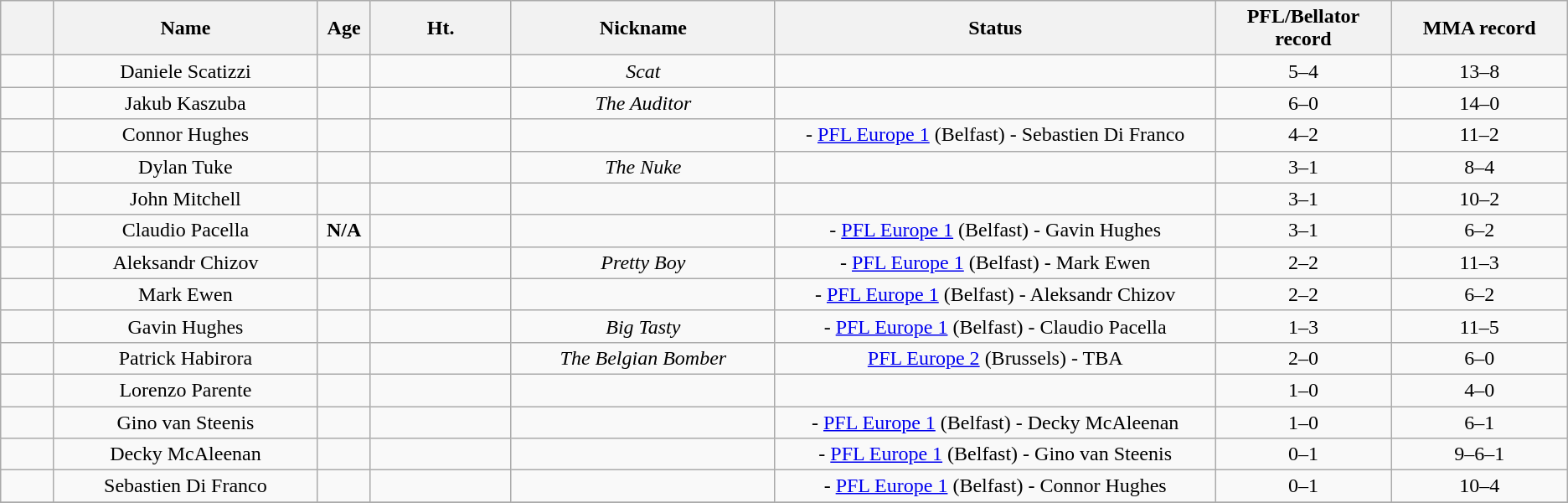<table class="wikitable sortable" style="text-align:center;">
<tr>
<th width=3%></th>
<th width=15%>Name</th>
<th width=3%>Age</th>
<th width=8%>Ht.</th>
<th width="15%">Nickname</th>
<th width=25%>Status</th>
<th width=10%>PFL/Bellator record</th>
<th width="10%">MMA record</th>
</tr>
<tr>
<td></td>
<td>Daniele Scatizzi</td>
<td></td>
<td></td>
<td><em>Scat</em></td>
<td></td>
<td>5–4</td>
<td>13–8</td>
</tr>
<tr>
<td></td>
<td>Jakub Kaszuba</td>
<td></td>
<td></td>
<td><em>The Auditor</em></td>
<td></td>
<td>6–0</td>
<td>14–0</td>
</tr>
<tr>
<td></td>
<td>Connor Hughes</td>
<td></td>
<td></td>
<td></td>
<td> - <a href='#'>PFL Europe 1</a> (Belfast) - Sebastien Di Franco</td>
<td>4–2</td>
<td>11–2</td>
</tr>
<tr>
<td></td>
<td>Dylan Tuke</td>
<td></td>
<td></td>
<td><em>The Nuke</em></td>
<td></td>
<td>3–1</td>
<td>8–4</td>
</tr>
<tr>
<td></td>
<td>John Mitchell</td>
<td></td>
<td></td>
<td></td>
<td></td>
<td>3–1</td>
<td>10–2</td>
</tr>
<tr>
<td></td>
<td>Claudio Pacella</td>
<td><strong>N/A</strong></td>
<td></td>
<td></td>
<td> - <a href='#'>PFL Europe 1</a> (Belfast) - Gavin Hughes</td>
<td>3–1</td>
<td>6–2</td>
</tr>
<tr>
<td></td>
<td>Aleksandr Chizov</td>
<td></td>
<td></td>
<td><em>Pretty Boy</em></td>
<td> - <a href='#'>PFL Europe 1</a> (Belfast) - Mark Ewen</td>
<td>2–2</td>
<td>11–3</td>
</tr>
<tr>
<td></td>
<td>Mark Ewen</td>
<td></td>
<td></td>
<td></td>
<td> - <a href='#'>PFL Europe 1</a> (Belfast) - Aleksandr Chizov</td>
<td>2–2</td>
<td>6–2</td>
</tr>
<tr>
<td></td>
<td>Gavin Hughes</td>
<td></td>
<td></td>
<td><em>Big Tasty</em></td>
<td> - <a href='#'>PFL Europe 1</a> (Belfast) - Claudio Pacella</td>
<td>1–3</td>
<td>11–5</td>
</tr>
<tr>
<td></td>
<td>Patrick Habirora</td>
<td></td>
<td></td>
<td><em>The Belgian Bomber</em></td>
<td><a href='#'>PFL Europe 2</a> (Brussels) - TBA</td>
<td>2–0</td>
<td>6–0</td>
</tr>
<tr>
<td></td>
<td>Lorenzo Parente</td>
<td></td>
<td></td>
<td></td>
<td></td>
<td>1–0</td>
<td>4–0</td>
</tr>
<tr>
<td></td>
<td>Gino van Steenis</td>
<td></td>
<td></td>
<td></td>
<td> - <a href='#'>PFL Europe 1</a> (Belfast) - Decky McAleenan</td>
<td>1–0</td>
<td>6–1</td>
</tr>
<tr>
<td></td>
<td>Decky McAleenan</td>
<td></td>
<td></td>
<td></td>
<td> - <a href='#'>PFL Europe 1</a> (Belfast) - Gino van Steenis</td>
<td>0–1</td>
<td>9–6–1</td>
</tr>
<tr>
<td></td>
<td>Sebastien Di Franco</td>
<td></td>
<td></td>
<td></td>
<td> - <a href='#'>PFL Europe 1</a> (Belfast) - Connor Hughes</td>
<td>0–1</td>
<td>10–4</td>
</tr>
<tr>
</tr>
</table>
